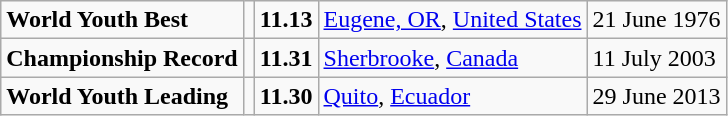<table class="wikitable">
<tr>
<td><strong>World Youth Best</strong></td>
<td></td>
<td><strong>11.13</strong></td>
<td><a href='#'>Eugene, OR</a>, <a href='#'>United States</a></td>
<td>21 June 1976</td>
</tr>
<tr>
<td><strong>Championship Record</strong></td>
<td></td>
<td><strong>11.31</strong></td>
<td><a href='#'>Sherbrooke</a>, <a href='#'>Canada</a></td>
<td>11 July 2003</td>
</tr>
<tr>
<td><strong>World Youth Leading</strong></td>
<td></td>
<td><strong>11.30</strong></td>
<td><a href='#'>Quito</a>, <a href='#'>Ecuador</a></td>
<td>29 June 2013</td>
</tr>
</table>
